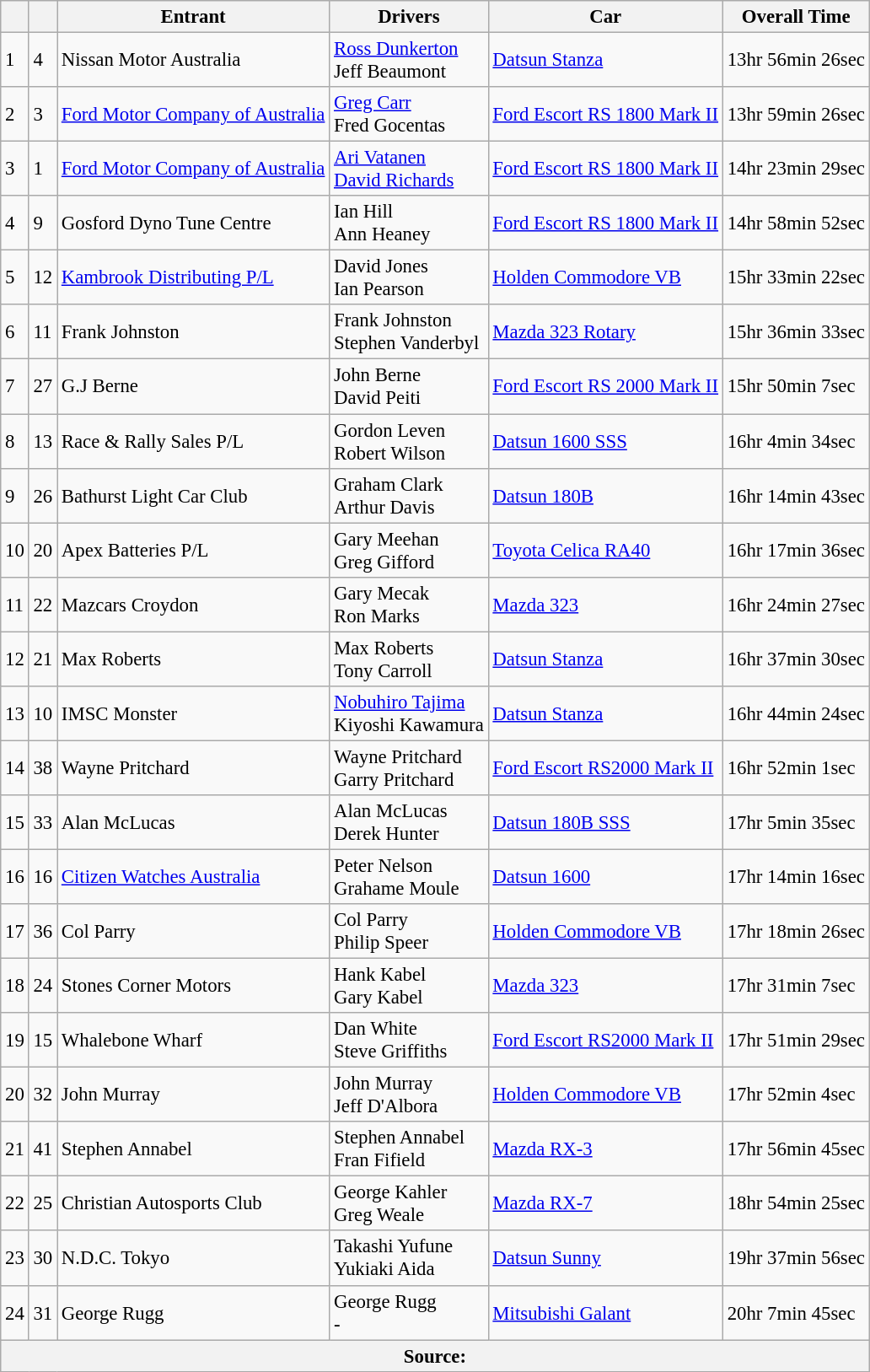<table class="wikitable" style="text-align: left; font-size: 95%;">
<tr>
<th></th>
<th></th>
<th>Entrant</th>
<th>Drivers</th>
<th>Car</th>
<th>Overall Time</th>
</tr>
<tr>
<td>1</td>
<td>4</td>
<td> Nissan Motor Australia</td>
<td> <a href='#'>Ross Dunkerton</a> <br>  Jeff Beaumont</td>
<td><a href='#'>Datsun Stanza</a></td>
<td>13hr 56min 26sec</td>
</tr>
<tr>
<td>2</td>
<td>3</td>
<td> <a href='#'>Ford Motor Company of Australia</a></td>
<td> <a href='#'>Greg Carr</a> <br>  Fred Gocentas</td>
<td><a href='#'>Ford Escort RS 1800 Mark II</a></td>
<td>13hr 59min 26sec</td>
</tr>
<tr>
<td>3</td>
<td>1</td>
<td> <a href='#'>Ford Motor Company of Australia</a></td>
<td> <a href='#'>Ari Vatanen</a> <br>  <a href='#'>David Richards</a></td>
<td><a href='#'>Ford Escort RS 1800 Mark II</a></td>
<td>14hr 23min 29sec</td>
</tr>
<tr>
<td>4</td>
<td>9</td>
<td> Gosford Dyno Tune Centre</td>
<td> Ian Hill <br>  Ann Heaney</td>
<td><a href='#'>Ford Escort RS 1800 Mark II</a></td>
<td>14hr 58min 52sec</td>
</tr>
<tr>
<td>5</td>
<td>12</td>
<td> <a href='#'>Kambrook Distributing P/L</a></td>
<td> David Jones <br>  Ian Pearson</td>
<td><a href='#'>Holden Commodore VB</a></td>
<td>15hr 33min 22sec</td>
</tr>
<tr>
<td>6</td>
<td>11</td>
<td> Frank Johnston</td>
<td> Frank Johnston <br>  Stephen Vanderbyl</td>
<td><a href='#'>Mazda 323 Rotary</a></td>
<td>15hr 36min 33sec</td>
</tr>
<tr>
<td>7</td>
<td>27</td>
<td> G.J Berne</td>
<td> John Berne <br>  David Peiti</td>
<td><a href='#'>Ford Escort RS 2000 Mark II</a></td>
<td>15hr 50min 7sec</td>
</tr>
<tr>
<td>8</td>
<td>13</td>
<td> Race & Rally Sales P/L</td>
<td> Gordon Leven  <br>  Robert Wilson</td>
<td><a href='#'>Datsun 1600 SSS</a></td>
<td>16hr 4min 34sec</td>
</tr>
<tr>
<td>9</td>
<td>26</td>
<td> Bathurst Light Car Club</td>
<td> Graham Clark <br>  Arthur Davis</td>
<td><a href='#'>Datsun 180B</a></td>
<td>16hr 14min 43sec</td>
</tr>
<tr>
<td>10</td>
<td>20</td>
<td> Apex Batteries P/L</td>
<td> Gary Meehan <br>  Greg Gifford</td>
<td><a href='#'>Toyota Celica RA40</a></td>
<td>16hr 17min 36sec</td>
</tr>
<tr>
<td>11</td>
<td>22</td>
<td> Mazcars Croydon</td>
<td> Gary Mecak <br>  Ron Marks</td>
<td><a href='#'>Mazda 323</a></td>
<td>16hr 24min 27sec</td>
</tr>
<tr>
<td>12</td>
<td>21</td>
<td> Max Roberts</td>
<td> Max Roberts <br>  Tony Carroll</td>
<td><a href='#'>Datsun Stanza</a></td>
<td>16hr 37min 30sec</td>
</tr>
<tr>
<td>13</td>
<td>10</td>
<td> IMSC Monster</td>
<td> <a href='#'>Nobuhiro Tajima</a> <br>  Kiyoshi Kawamura</td>
<td><a href='#'>Datsun Stanza</a></td>
<td>16hr 44min 24sec</td>
</tr>
<tr>
<td>14</td>
<td>38</td>
<td> Wayne Pritchard</td>
<td> Wayne Pritchard <br>  Garry Pritchard</td>
<td><a href='#'>Ford Escort RS2000 Mark II</a></td>
<td>16hr 52min 1sec</td>
</tr>
<tr>
<td>15</td>
<td>33</td>
<td> Alan McLucas</td>
<td> Alan McLucas <br>  Derek Hunter</td>
<td><a href='#'>Datsun 180B SSS</a></td>
<td>17hr 5min 35sec</td>
</tr>
<tr>
<td>16</td>
<td>16</td>
<td> <a href='#'>Citizen Watches Australia</a></td>
<td> Peter Nelson <br>  Grahame Moule</td>
<td><a href='#'>Datsun 1600</a></td>
<td>17hr 14min 16sec</td>
</tr>
<tr>
<td>17</td>
<td>36</td>
<td> Col Parry</td>
<td> Col Parry <br>  Philip Speer</td>
<td><a href='#'>Holden Commodore VB</a></td>
<td>17hr 18min 26sec</td>
</tr>
<tr>
<td>18</td>
<td>24</td>
<td> Stones Corner Motors</td>
<td> Hank Kabel <br>  Gary Kabel</td>
<td><a href='#'>Mazda 323</a></td>
<td>17hr 31min 7sec</td>
</tr>
<tr>
<td>19</td>
<td>15</td>
<td> Whalebone Wharf</td>
<td> Dan White <br>  Steve Griffiths</td>
<td><a href='#'>Ford Escort RS2000 Mark II</a></td>
<td>17hr 51min 29sec</td>
</tr>
<tr>
<td>20</td>
<td>32</td>
<td> John Murray</td>
<td> John Murray <br>  Jeff D'Albora</td>
<td><a href='#'>Holden Commodore VB</a></td>
<td>17hr 52min 4sec</td>
</tr>
<tr>
<td>21</td>
<td>41</td>
<td> Stephen Annabel</td>
<td> Stephen Annabel <br>  Fran Fifield</td>
<td><a href='#'>Mazda RX-3</a></td>
<td>17hr 56min 45sec</td>
</tr>
<tr>
<td>22</td>
<td>25</td>
<td> Christian Autosports Club</td>
<td> George Kahler <br>  Greg Weale</td>
<td><a href='#'>Mazda RX-7</a></td>
<td>18hr 54min 25sec</td>
</tr>
<tr>
<td>23</td>
<td>30</td>
<td> N.D.C. Tokyo</td>
<td> Takashi Yufune <br>  Yukiaki Aida</td>
<td><a href='#'>Datsun Sunny</a></td>
<td>19hr 37min 56sec</td>
</tr>
<tr>
<td>24</td>
<td>31</td>
<td> George Rugg</td>
<td> George Rugg <br>  -</td>
<td><a href='#'>Mitsubishi Galant</a></td>
<td>20hr 7min 45sec</td>
</tr>
<tr>
<th colspan=6>Source:</th>
</tr>
</table>
